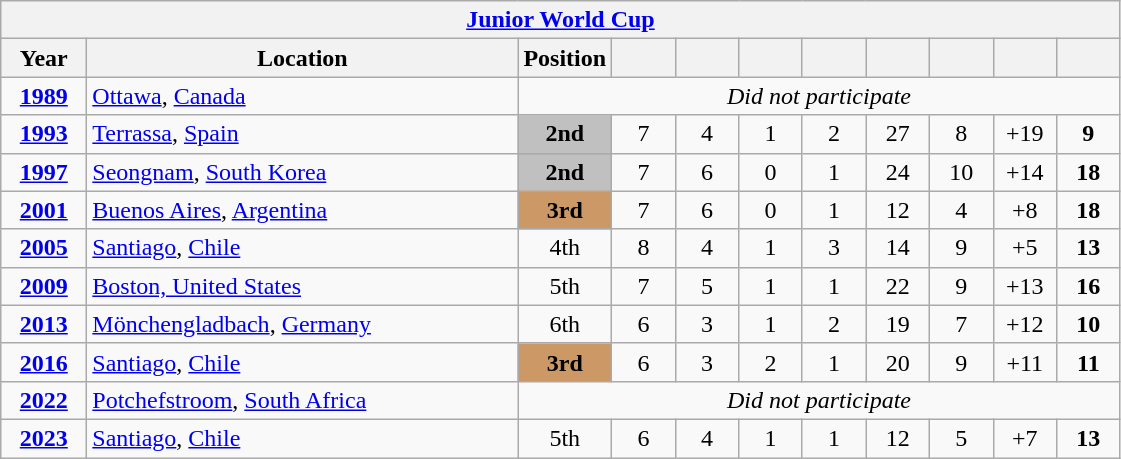<table class="wikitable" style="text-align: center;">
<tr>
<th colspan=11><a href='#'>Junior World Cup</a></th>
</tr>
<tr>
<th style="width: 50px;">Year</th>
<th style="width: 280px;">Location</th>
<th style="width: 50px;">Position</th>
<th style="width: 35px;"></th>
<th style="width: 35px;"></th>
<th style="width: 35px;"></th>
<th style="width: 35px;"></th>
<th style="width: 35px;"></th>
<th style="width: 35px;"></th>
<th style="width: 35px;"></th>
<th style="width: 35px;"></th>
</tr>
<tr>
<td><strong><a href='#'>1989</a></strong></td>
<td style="text-align: left;"> <a href='#'>Ottawa</a>, <a href='#'>Canada</a></td>
<td colspan=9><em>Did not participate</em></td>
</tr>
<tr>
<td><strong><a href='#'>1993</a></strong></td>
<td style="text-align: left;"> <a href='#'>Terrassa</a>, <a href='#'>Spain</a></td>
<td style="background-color: silver"><strong>2nd</strong></td>
<td>7</td>
<td>4</td>
<td>1</td>
<td>2</td>
<td>27</td>
<td>8</td>
<td>+19</td>
<td><strong>9</strong></td>
</tr>
<tr>
<td><strong><a href='#'>1997</a></strong></td>
<td style="text-align: left;"> <a href='#'>Seongnam</a>, <a href='#'>South Korea</a></td>
<td style="background-color: silver"><strong>2nd</strong></td>
<td>7</td>
<td>6</td>
<td>0</td>
<td>1</td>
<td>24</td>
<td>10</td>
<td>+14</td>
<td><strong>18</strong></td>
</tr>
<tr>
<td><strong><a href='#'>2001</a></strong></td>
<td style="text-align: left;"> <a href='#'>Buenos Aires</a>, <a href='#'>Argentina</a></td>
<td style="background-color: #cc9966"><strong>3rd</strong></td>
<td>7</td>
<td>6</td>
<td>0</td>
<td>1</td>
<td>12</td>
<td>4</td>
<td>+8</td>
<td><strong>18</strong></td>
</tr>
<tr>
<td><strong><a href='#'>2005</a></strong></td>
<td style="text-align: left;"> <a href='#'>Santiago</a>, <a href='#'>Chile</a></td>
<td>4th</td>
<td>8</td>
<td>4</td>
<td>1</td>
<td>3</td>
<td>14</td>
<td>9</td>
<td>+5</td>
<td><strong>13</strong></td>
</tr>
<tr>
<td><strong><a href='#'>2009</a></strong></td>
<td style="text-align: left;"> <a href='#'>Boston, United States</a></td>
<td>5th</td>
<td>7</td>
<td>5</td>
<td>1</td>
<td>1</td>
<td>22</td>
<td>9</td>
<td>+13</td>
<td><strong>16</strong></td>
</tr>
<tr>
<td><strong><a href='#'>2013</a></strong></td>
<td style="text-align: left;"> <a href='#'>Mönchengladbach</a>, <a href='#'>Germany</a></td>
<td>6th</td>
<td>6</td>
<td>3</td>
<td>1</td>
<td>2</td>
<td>19</td>
<td>7</td>
<td>+12</td>
<td><strong>10</strong></td>
</tr>
<tr>
<td><strong><a href='#'>2016</a></strong></td>
<td style="text-align: left;"> <a href='#'>Santiago</a>, <a href='#'>Chile</a></td>
<td style="background-color: #cc9966"><strong>3rd</strong></td>
<td>6</td>
<td>3</td>
<td>2</td>
<td>1</td>
<td>20</td>
<td>9</td>
<td>+11</td>
<td><strong>11</strong></td>
</tr>
<tr>
<td><strong><a href='#'>2022</a></strong></td>
<td style="text-align: left;"> <a href='#'>Potchefstroom</a>, <a href='#'>South Africa</a></td>
<td colspan=9><em>Did not participate</em></td>
</tr>
<tr>
<td><strong><a href='#'>2023</a></strong></td>
<td style="text-align: left;"> <a href='#'>Santiago</a>, <a href='#'>Chile</a></td>
<td>5th</td>
<td>6</td>
<td>4</td>
<td>1</td>
<td>1</td>
<td>12</td>
<td>5</td>
<td>+7</td>
<td><strong>13</strong></td>
</tr>
</table>
